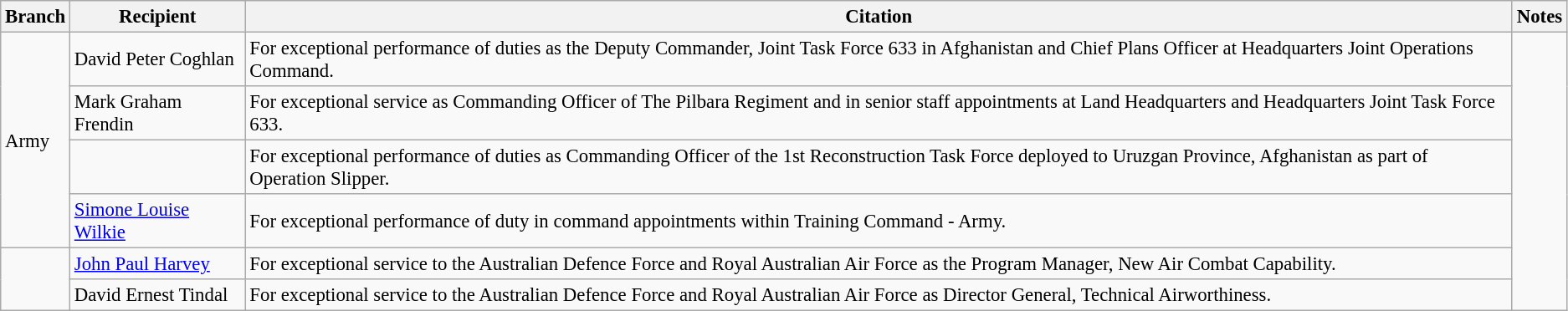<table class="wikitable" style="font-size:95%;">
<tr>
<th>Branch</th>
<th>Recipient</th>
<th>Citation</th>
<th>Notes</th>
</tr>
<tr>
<td rowspan=4>Army</td>
<td> David Peter Coghlan</td>
<td>For exceptional performance of duties as the Deputy Commander, Joint Task Force 633 in Afghanistan and Chief Plans Officer at Headquarters Joint Operations Command.</td>
<td rowspan=6></td>
</tr>
<tr>
<td> Mark Graham Frendin</td>
<td>For exceptional service as Commanding Officer of The Pilbara Regiment and in senior staff appointments at Land Headquarters and Headquarters Joint Task Force 633.</td>
</tr>
<tr>
<td></td>
<td>For exceptional performance of duties as Commanding Officer of the 1st Reconstruction Task Force deployed to Uruzgan Province, Afghanistan as part of Operation Slipper.</td>
</tr>
<tr>
<td> <a href='#'>Simone Louise Wilkie</a></td>
<td>For exceptional performance of duty in command appointments within Training Command - Army.</td>
</tr>
<tr>
<td rowspan=2></td>
<td> <a href='#'>John Paul Harvey</a></td>
<td>For exceptional service to the Australian Defence Force and Royal Australian Air Force as the Program Manager, New Air Combat Capability.</td>
</tr>
<tr>
<td> David Ernest Tindal</td>
<td>For exceptional service to the Australian Defence Force and Royal Australian Air Force as Director General, Technical Airworthiness.</td>
</tr>
</table>
